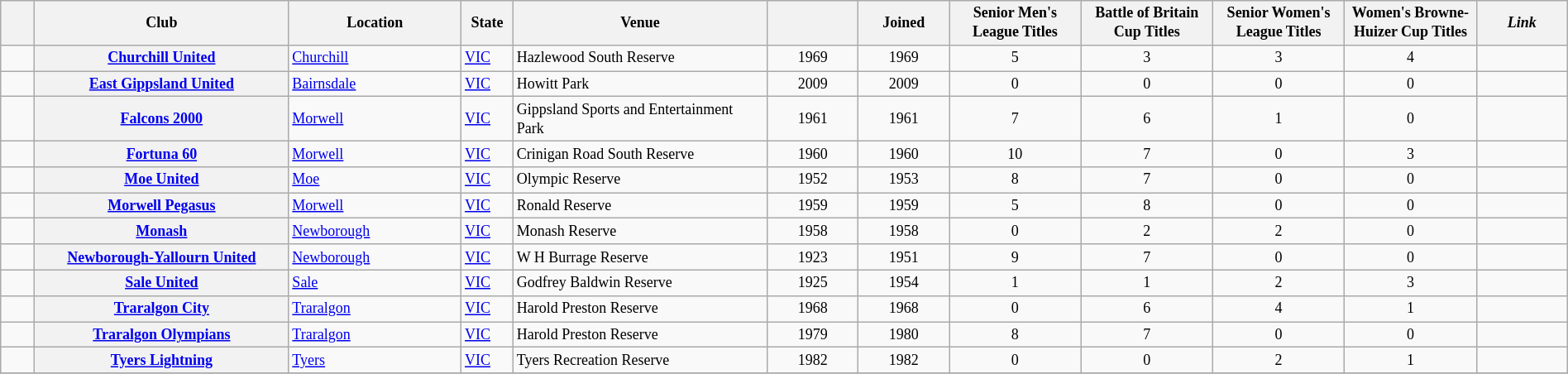<table class="wikitable sortable" style="width:100%; text-align:left;font-size:75%;">
<tr>
<th width="15"></th>
<th width="150">Club</th>
<th width="100">Location</th>
<th width="15">State</th>
<th width="150">Venue</th>
<th width="50"></th>
<th width="50">Joined</th>
<th width="75">Senior Men's League Titles</th>
<th width="75">Battle of Britain Cup Titles</th>
<th width="75">Senior Women's League Titles</th>
<th width="75">Women's Browne-Huizer Cup Titles</th>
<th width="50"><em>Link</em></th>
</tr>
<tr>
<td style="text-align:center;"> </td>
<th><strong><a href='#'>Churchill United</a></strong></th>
<td><a href='#'>Churchill</a></td>
<td><a href='#'>VIC</a></td>
<td>Hazlewood South Reserve</td>
<td style="text-align:center;">1969</td>
<td style="text-align:center;">1969</td>
<td style="text-align:center;">5</td>
<td style="text-align:center;">3</td>
<td style="text-align:center;">3</td>
<td style="text-align:center;">4</td>
<td style="text-align:center;"><small></small></td>
</tr>
<tr>
<td style="text-align:center;"> </td>
<th><strong><a href='#'>East Gippsland United</a></strong></th>
<td><a href='#'>Bairnsdale</a></td>
<td><a href='#'>VIC</a></td>
<td>Howitt Park</td>
<td style="text-align:center;">2009</td>
<td style="text-align:center;">2009</td>
<td style="text-align:center;">0</td>
<td style="text-align:center;">0</td>
<td style="text-align:center;">0</td>
<td style="text-align:center;">0</td>
<td style="text-align:center;"><small></small></td>
</tr>
<tr>
<td style="text-align:center;"> </td>
<th><strong><a href='#'>Falcons 2000</a></strong> </th>
<td><a href='#'>Morwell</a></td>
<td><a href='#'>VIC</a></td>
<td>Gippsland Sports and Entertainment Park</td>
<td style="text-align:center;">1961</td>
<td style="text-align:center;">1961</td>
<td style="text-align:center;">7</td>
<td style="text-align:center;">6</td>
<td style="text-align:center;">1</td>
<td style="text-align:center;">0</td>
<td style="text-align:center;"><small></small></td>
</tr>
<tr>
<td style="text-align:center;"> </td>
<th><strong><a href='#'>Fortuna 60</a></strong></th>
<td><a href='#'>Morwell</a></td>
<td><a href='#'>VIC</a></td>
<td>Crinigan Road South Reserve</td>
<td style="text-align:center;">1960</td>
<td style="text-align:center;">1960</td>
<td style="text-align:center;">10</td>
<td style="text-align:center;">7</td>
<td style="text-align:center;">0</td>
<td style="text-align:center;">3</td>
<td style="text-align:center;"><small></small></td>
</tr>
<tr>
<td style="text-align:center;">  </td>
<th><strong><a href='#'>Moe United</a></strong></th>
<td><a href='#'>Moe</a></td>
<td><a href='#'>VIC</a></td>
<td>Olympic Reserve</td>
<td style="text-align:center;">1952</td>
<td style="text-align:center;">1953</td>
<td style="text-align:center;">8</td>
<td style="text-align:center;">7</td>
<td style="text-align:center;">0</td>
<td style="text-align:center;">0</td>
<td style="text-align:center;"><small></small></td>
</tr>
<tr>
<td style="text-align:center;"> </td>
<th><strong><a href='#'>Morwell Pegasus</a></strong></th>
<td><a href='#'>Morwell</a></td>
<td><a href='#'>VIC</a></td>
<td>Ronald Reserve</td>
<td style="text-align:center;">1959</td>
<td style="text-align:center;">1959</td>
<td style="text-align:center;">5</td>
<td style="text-align:center;">8</td>
<td style="text-align:center;">0</td>
<td style="text-align:center;">0</td>
<td style="text-align:center;"><small></small></td>
</tr>
<tr>
<td style="text-align:center;"> </td>
<th><strong><a href='#'>Monash</a></strong></th>
<td><a href='#'>Newborough</a></td>
<td><a href='#'>VIC</a></td>
<td>Monash Reserve</td>
<td style="text-align:center;">1958</td>
<td style="text-align:center;">1958</td>
<td style="text-align:center;">0</td>
<td style="text-align:center;">2</td>
<td style="text-align:center;">2</td>
<td style="text-align:center;">0</td>
<td style="text-align:center;"><small></small></td>
</tr>
<tr>
<td style="text-align:center;">  </td>
<th><strong><a href='#'>Newborough-Yallourn United</a></strong></th>
<td><a href='#'>Newborough</a></td>
<td><a href='#'>VIC</a></td>
<td>W H Burrage Reserve</td>
<td style="text-align:center;">1923</td>
<td style="text-align:center;">1951</td>
<td style="text-align:center;">9</td>
<td style="text-align:center;">7</td>
<td style="text-align:center;">0</td>
<td style="text-align:center;">0</td>
<td style="text-align:center;"><small></small></td>
</tr>
<tr>
<td style="text-align:center;"> </td>
<th><strong><a href='#'>Sale United</a></strong></th>
<td><a href='#'>Sale</a></td>
<td><a href='#'>VIC</a></td>
<td>Godfrey Baldwin Reserve</td>
<td style="text-align:center;">1925</td>
<td style="text-align:center;">1954</td>
<td style="text-align:center;">1</td>
<td style="text-align:center;">1</td>
<td style="text-align:center;">2</td>
<td style="text-align:center;">3</td>
<td style="text-align:center;"><small></small></td>
</tr>
<tr>
<td style="text-align:center;">  </td>
<th><strong><a href='#'>Traralgon City</a></strong></th>
<td><a href='#'>Traralgon</a></td>
<td><a href='#'>VIC</a></td>
<td>Harold Preston Reserve</td>
<td style="text-align:center;">1968</td>
<td style="text-align:center;">1968</td>
<td style="text-align:center;">0</td>
<td style="text-align:center;">6</td>
<td style="text-align:center;">4</td>
<td style="text-align:center;">1</td>
<td style="text-align:center;"><small></small></td>
</tr>
<tr>
<td style="text-align:center;"> </td>
<th><strong><a href='#'>Traralgon Olympians</a></strong></th>
<td><a href='#'>Traralgon</a></td>
<td><a href='#'>VIC</a></td>
<td>Harold Preston Reserve</td>
<td style="text-align:center;">1979</td>
<td style="text-align:center;">1980</td>
<td style="text-align:center;">8</td>
<td style="text-align:center;">7</td>
<td style="text-align:center;">0</td>
<td style="text-align:center;">0</td>
<td style="text-align:center;"><small></small></td>
</tr>
<tr>
<td style="text-align:center;"> </td>
<th><strong><a href='#'>Tyers Lightning</a></strong></th>
<td><a href='#'>Tyers</a></td>
<td><a href='#'>VIC</a></td>
<td>Tyers Recreation Reserve</td>
<td style="text-align:center;">1982</td>
<td style="text-align:center;">1982</td>
<td style="text-align:center;">0</td>
<td style="text-align:center;">0</td>
<td style="text-align:center;">2</td>
<td style="text-align:center;">1</td>
<td style="text-align:center;"><small></small></td>
</tr>
<tr>
</tr>
</table>
